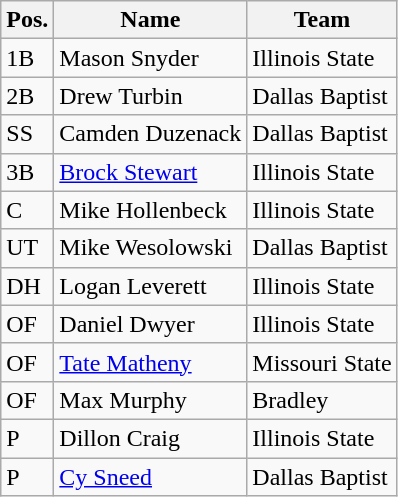<table class=wikitable>
<tr>
<th>Pos.</th>
<th>Name</th>
<th>Team</th>
</tr>
<tr>
<td>1B</td>
<td>Mason Snyder</td>
<td>Illinois State</td>
</tr>
<tr>
<td>2B</td>
<td>Drew Turbin</td>
<td>Dallas Baptist</td>
</tr>
<tr>
<td>SS</td>
<td>Camden Duzenack</td>
<td>Dallas Baptist</td>
</tr>
<tr>
<td>3B</td>
<td><a href='#'>Brock Stewart</a></td>
<td>Illinois State</td>
</tr>
<tr>
<td>C</td>
<td>Mike Hollenbeck</td>
<td>Illinois State</td>
</tr>
<tr>
<td>UT</td>
<td>Mike Wesolowski</td>
<td>Dallas Baptist</td>
</tr>
<tr>
<td>DH</td>
<td>Logan Leverett</td>
<td>Illinois State</td>
</tr>
<tr>
<td>OF</td>
<td>Daniel Dwyer</td>
<td>Illinois State</td>
</tr>
<tr>
<td>OF</td>
<td><a href='#'>Tate Matheny</a></td>
<td>Missouri State</td>
</tr>
<tr>
<td>OF</td>
<td>Max Murphy</td>
<td>Bradley</td>
</tr>
<tr>
<td>P</td>
<td>Dillon Craig</td>
<td>Illinois State</td>
</tr>
<tr>
<td>P</td>
<td><a href='#'>Cy Sneed</a></td>
<td>Dallas Baptist</td>
</tr>
</table>
